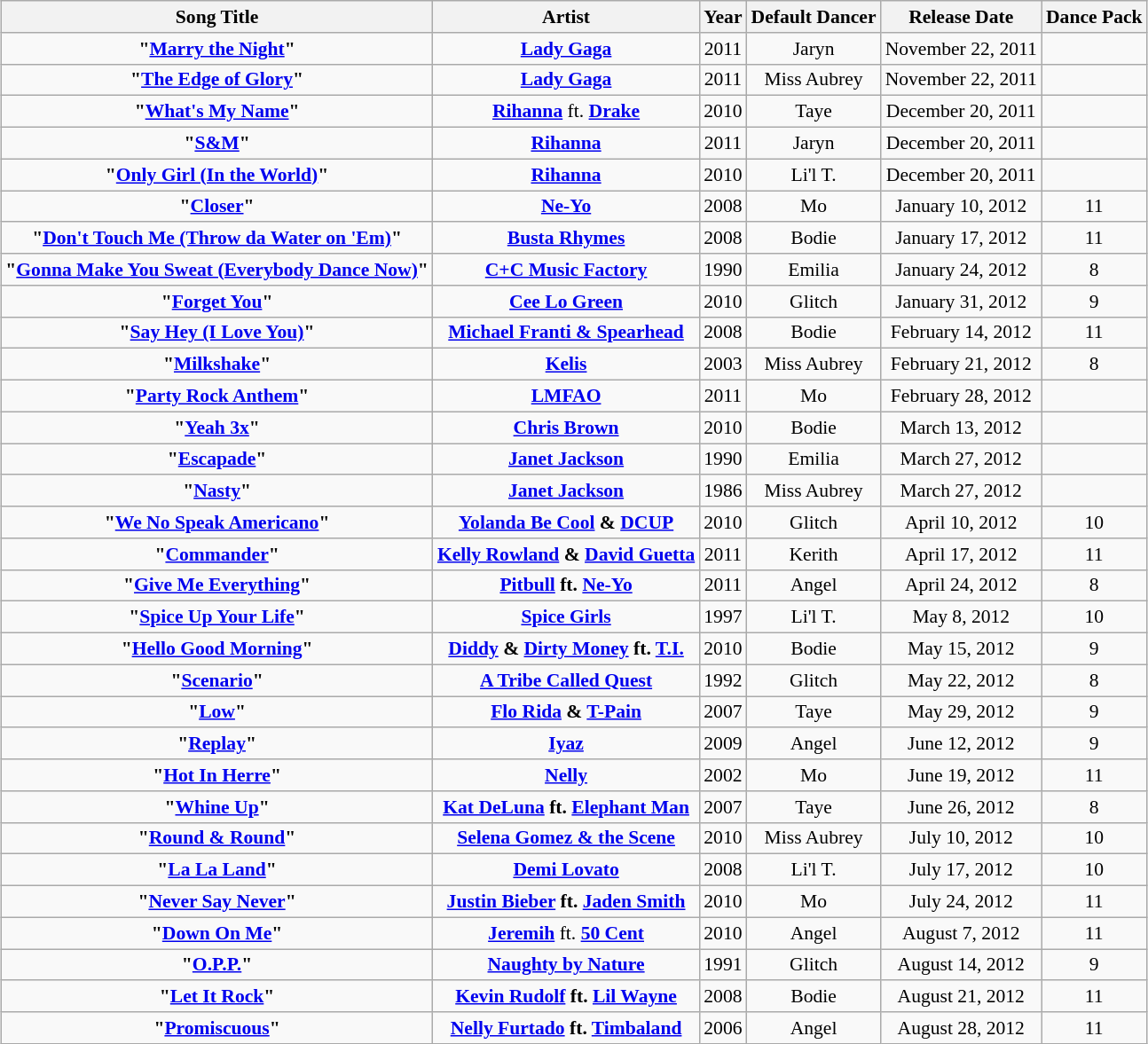<table class="wikitable sortable mw-collapsible mw-collapsed" style="font-size:90%; text-align:center; margin: 5px;">
<tr>
<th>Song Title</th>
<th>Artist</th>
<th>Year</th>
<th>Default Dancer</th>
<th>Release Date</th>
<th>Dance Pack</th>
</tr>
<tr>
<td><strong>"<a href='#'>Marry the Night</a>"</strong></td>
<td><strong><a href='#'>Lady Gaga</a></strong></td>
<td>2011</td>
<td>Jaryn</td>
<td>November 22, 2011</td>
<td></td>
</tr>
<tr>
<td><strong>"<a href='#'>The Edge of Glory</a>"</strong></td>
<td><strong><a href='#'>Lady Gaga</a></strong></td>
<td>2011</td>
<td>Miss Aubrey</td>
<td>November 22, 2011</td>
<td></td>
</tr>
<tr>
<td><strong>"<a href='#'>What's My Name</a>"</strong></td>
<td><strong><a href='#'>Rihanna</a></strong> ft. <strong><a href='#'>Drake</a></strong></td>
<td>2010</td>
<td>Taye</td>
<td>December 20, 2011</td>
<td></td>
</tr>
<tr>
<td><strong>"<a href='#'>S&M</a>"</strong></td>
<td><strong><a href='#'>Rihanna</a></strong></td>
<td>2011</td>
<td>Jaryn</td>
<td>December 20, 2011</td>
<td></td>
</tr>
<tr>
<td><strong>"<a href='#'>Only Girl (In the World)</a>"</strong></td>
<td><strong><a href='#'>Rihanna</a></strong></td>
<td>2010</td>
<td>Li'l T.</td>
<td>December 20, 2011</td>
<td></td>
</tr>
<tr>
<td><strong>"<a href='#'>Closer</a>"</strong></td>
<td><strong><a href='#'>Ne-Yo</a></strong></td>
<td>2008</td>
<td>Mo</td>
<td>January 10, 2012</td>
<td>11</td>
</tr>
<tr>
<td><strong>"<a href='#'>Don't Touch Me (Throw da Water on 'Em)</a>"</strong></td>
<td><strong><a href='#'>Busta Rhymes</a></strong></td>
<td>2008</td>
<td>Bodie</td>
<td>January 17, 2012</td>
<td>11</td>
</tr>
<tr>
<td><strong>"<a href='#'>Gonna Make You Sweat (Everybody Dance Now)</a>"</strong></td>
<td><strong><a href='#'>C+C Music Factory</a></strong></td>
<td>1990</td>
<td>Emilia</td>
<td>January 24, 2012</td>
<td>8</td>
</tr>
<tr>
<td><strong>"<a href='#'>Forget You</a>"</strong></td>
<td><strong><a href='#'>Cee Lo Green</a></strong></td>
<td>2010</td>
<td>Glitch</td>
<td>January 31, 2012</td>
<td>9</td>
</tr>
<tr>
<td><strong>"<a href='#'>Say Hey (I Love You)</a>"</strong></td>
<td><strong><a href='#'>Michael Franti & Spearhead</a></strong></td>
<td>2008</td>
<td>Bodie</td>
<td>February 14, 2012</td>
<td>11</td>
</tr>
<tr>
<td><strong>"<a href='#'>Milkshake</a>"</strong></td>
<td><strong><a href='#'>Kelis</a></strong></td>
<td>2003</td>
<td>Miss Aubrey</td>
<td>February 21, 2012</td>
<td>8</td>
</tr>
<tr>
<td><strong>"<a href='#'>Party Rock Anthem</a>"</strong></td>
<td><strong><a href='#'>LMFAO</a></strong></td>
<td>2011</td>
<td>Mo</td>
<td>February 28, 2012</td>
<td></td>
</tr>
<tr>
<td><strong>"<a href='#'>Yeah 3x</a>"</strong></td>
<td><strong><a href='#'>Chris Brown</a></strong></td>
<td>2010</td>
<td>Bodie</td>
<td>March 13, 2012</td>
<td></td>
</tr>
<tr>
<td><strong>"<a href='#'>Escapade</a>"</strong></td>
<td><strong><a href='#'>Janet Jackson</a></strong></td>
<td>1990</td>
<td>Emilia</td>
<td>March 27, 2012</td>
<td></td>
</tr>
<tr>
<td><strong>"<a href='#'>Nasty</a>"</strong></td>
<td><strong><a href='#'>Janet Jackson</a></strong></td>
<td>1986</td>
<td>Miss Aubrey</td>
<td>March 27, 2012</td>
<td></td>
</tr>
<tr>
<td><strong>"<a href='#'>We No Speak Americano</a>"</strong></td>
<td><strong><a href='#'>Yolanda Be Cool</a> & <a href='#'>DCUP</a></strong></td>
<td>2010</td>
<td>Glitch</td>
<td>April 10, 2012</td>
<td>10</td>
</tr>
<tr>
<td><strong>"<a href='#'>Commander</a>"</strong></td>
<td><strong><a href='#'>Kelly Rowland</a> & <a href='#'>David Guetta</a></strong></td>
<td>2011</td>
<td>Kerith</td>
<td>April 17, 2012</td>
<td>11</td>
</tr>
<tr>
<td><strong>"<a href='#'>Give Me Everything</a>"</strong></td>
<td><strong><a href='#'>Pitbull</a> ft. <a href='#'>Ne-Yo</a></strong></td>
<td>2011</td>
<td>Angel</td>
<td>April 24, 2012</td>
<td>8</td>
</tr>
<tr>
<td><strong>"<a href='#'>Spice Up Your Life</a>"</strong></td>
<td><strong><a href='#'>Spice Girls</a></strong></td>
<td>1997</td>
<td>Li'l T.</td>
<td>May 8, 2012</td>
<td>10</td>
</tr>
<tr>
<td><strong>"<a href='#'>Hello Good Morning</a>"</strong></td>
<td><strong><a href='#'>Diddy</a> & <a href='#'>Dirty Money</a> ft. <a href='#'>T.I.</a></strong></td>
<td>2010</td>
<td>Bodie</td>
<td>May 15, 2012</td>
<td>9</td>
</tr>
<tr>
<td><strong>"<a href='#'>Scenario</a>"</strong></td>
<td><strong><a href='#'>A Tribe Called Quest</a></strong></td>
<td>1992</td>
<td>Glitch</td>
<td>May 22, 2012</td>
<td>8</td>
</tr>
<tr>
<td><strong>"<a href='#'>Low</a>"</strong></td>
<td><strong><a href='#'>Flo Rida</a> & <a href='#'>T-Pain</a></strong></td>
<td>2007</td>
<td>Taye</td>
<td>May 29, 2012</td>
<td>9</td>
</tr>
<tr>
<td><strong>"<a href='#'>Replay</a>"</strong></td>
<td><strong><a href='#'>Iyaz</a></strong></td>
<td>2009</td>
<td>Angel</td>
<td>June 12, 2012</td>
<td>9</td>
</tr>
<tr>
<td><strong>"<a href='#'>Hot In Herre</a>"</strong></td>
<td><strong><a href='#'>Nelly</a></strong></td>
<td>2002</td>
<td>Mo</td>
<td>June 19, 2012</td>
<td>11</td>
</tr>
<tr>
<td><strong>"<a href='#'>Whine Up</a>"</strong></td>
<td><strong><a href='#'>Kat DeLuna</a> ft. <a href='#'>Elephant Man</a></strong></td>
<td>2007</td>
<td>Taye</td>
<td>June 26, 2012</td>
<td>8</td>
</tr>
<tr>
<td><strong>"<a href='#'>Round & Round</a>"</strong></td>
<td><strong><a href='#'>Selena Gomez & the Scene</a></strong></td>
<td>2010</td>
<td>Miss Aubrey</td>
<td>July 10, 2012</td>
<td>10</td>
</tr>
<tr>
<td><strong>"<a href='#'>La La Land</a>"</strong></td>
<td><strong><a href='#'>Demi Lovato</a></strong></td>
<td>2008</td>
<td>Li'l T.</td>
<td>July 17, 2012</td>
<td>10</td>
</tr>
<tr>
<td><strong>"<a href='#'>Never Say Never</a>"</strong></td>
<td><strong><a href='#'>Justin Bieber</a> ft. <a href='#'>Jaden Smith</a></strong></td>
<td>2010</td>
<td>Mo</td>
<td>July 24, 2012</td>
<td>11</td>
</tr>
<tr>
<td><strong>"<a href='#'>Down On Me</a>"</strong></td>
<td><strong><a href='#'>Jeremih</a></strong> ft. <strong><a href='#'>50 Cent</a></strong></td>
<td>2010</td>
<td>Angel</td>
<td>August 7, 2012</td>
<td>11</td>
</tr>
<tr>
<td><strong>"<a href='#'>O.P.P.</a>"</strong></td>
<td><strong><a href='#'>Naughty by Nature</a></strong></td>
<td>1991</td>
<td>Glitch</td>
<td>August 14, 2012</td>
<td>9</td>
</tr>
<tr>
<td><strong>"<a href='#'>Let It Rock</a>"</strong></td>
<td><strong><a href='#'>Kevin Rudolf</a> ft. <a href='#'>Lil Wayne</a></strong></td>
<td>2008</td>
<td>Bodie</td>
<td>August 21, 2012</td>
<td>11</td>
</tr>
<tr>
<td><strong>"<a href='#'>Promiscuous</a>"</strong></td>
<td><strong><a href='#'>Nelly Furtado</a> ft. <a href='#'>Timbaland</a></strong></td>
<td>2006</td>
<td>Angel</td>
<td>August 28, 2012</td>
<td>11</td>
</tr>
</table>
